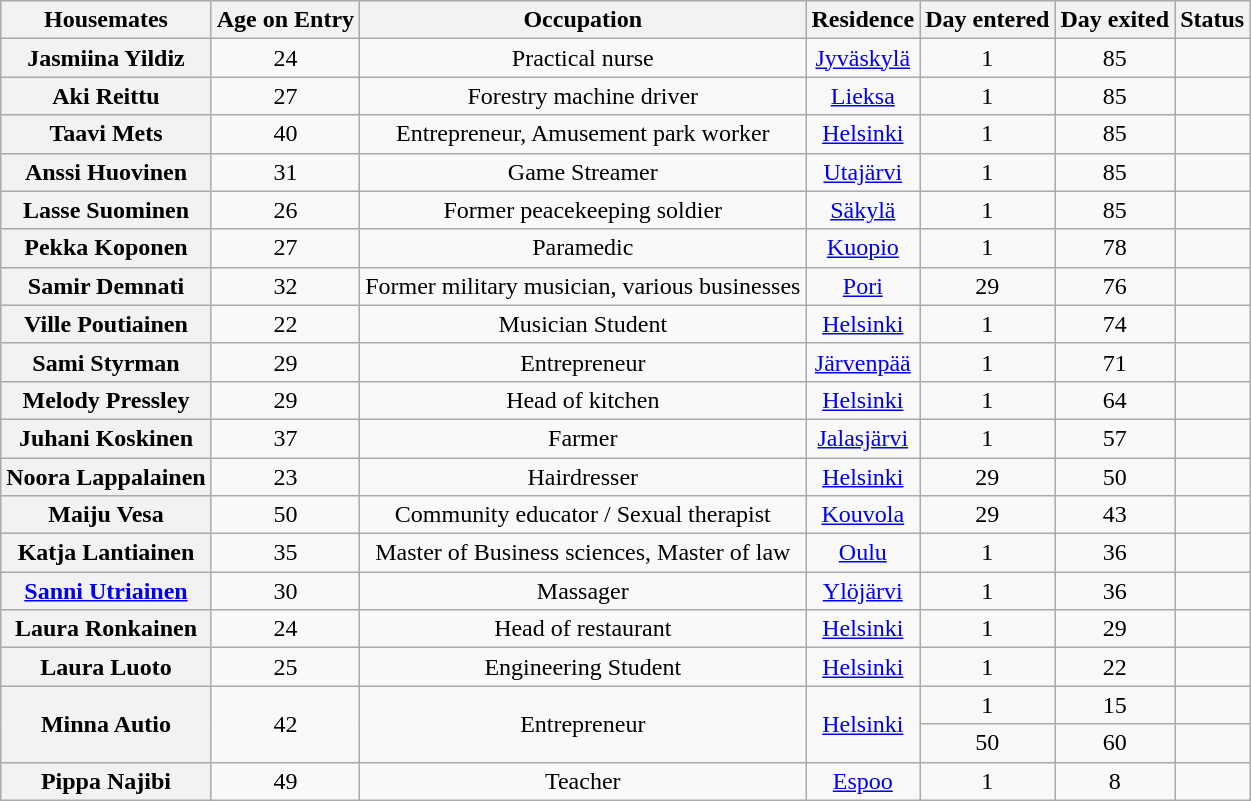<table class="wikitable" style="text-align:center;">
<tr>
<th>Housemates</th>
<th>Age on Entry</th>
<th>Occupation</th>
<th>Residence</th>
<th>Day entered</th>
<th>Day exited</th>
<th>Status</th>
</tr>
<tr>
<th>Jasmiina Yildiz</th>
<td>24</td>
<td>Practical nurse</td>
<td><a href='#'>Jyväskylä</a></td>
<td>1</td>
<td>85</td>
<td></td>
</tr>
<tr>
<th>Aki Reittu</th>
<td>27</td>
<td>Forestry machine driver</td>
<td><a href='#'>Lieksa</a></td>
<td>1</td>
<td>85</td>
<td></td>
</tr>
<tr>
<th>Taavi Mets</th>
<td>40</td>
<td>Entrepreneur, Amusement park worker</td>
<td><a href='#'>Helsinki</a></td>
<td>1</td>
<td>85</td>
<td></td>
</tr>
<tr>
<th>Anssi Huovinen</th>
<td>31</td>
<td>Game Streamer</td>
<td><a href='#'>Utajärvi</a></td>
<td>1</td>
<td>85</td>
<td></td>
</tr>
<tr>
<th>Lasse Suominen</th>
<td>26</td>
<td>Former peacekeeping soldier</td>
<td><a href='#'>Säkylä</a></td>
<td>1</td>
<td>85</td>
<td></td>
</tr>
<tr>
<th>Pekka Koponen</th>
<td>27</td>
<td>Paramedic</td>
<td><a href='#'>Kuopio</a></td>
<td>1</td>
<td>78</td>
<td></td>
</tr>
<tr>
<th>Samir Demnati</th>
<td>32</td>
<td>Former military musician, various businesses</td>
<td><a href='#'>Pori</a></td>
<td>29</td>
<td>76</td>
<td></td>
</tr>
<tr>
<th>Ville Poutiainen</th>
<td>22</td>
<td>Musician Student</td>
<td><a href='#'>Helsinki</a></td>
<td>1</td>
<td>74</td>
<td></td>
</tr>
<tr>
<th>Sami Styrman</th>
<td>29</td>
<td>Entrepreneur</td>
<td><a href='#'>Järvenpää</a></td>
<td>1</td>
<td>71</td>
<td></td>
</tr>
<tr>
<th>Melody Pressley</th>
<td>29</td>
<td>Head of kitchen</td>
<td><a href='#'>Helsinki</a></td>
<td>1</td>
<td>64</td>
<td></td>
</tr>
<tr>
<th>Juhani Koskinen</th>
<td>37</td>
<td>Farmer</td>
<td><a href='#'>Jalasjärvi</a></td>
<td>1</td>
<td>57</td>
<td></td>
</tr>
<tr>
<th>Noora Lappalainen</th>
<td>23</td>
<td>Hairdresser</td>
<td><a href='#'>Helsinki</a></td>
<td>29</td>
<td>50</td>
<td></td>
</tr>
<tr>
<th>Maiju Vesa</th>
<td>50</td>
<td>Community educator / Sexual therapist</td>
<td><a href='#'>Kouvola</a></td>
<td>29</td>
<td>43</td>
<td></td>
</tr>
<tr>
<th>Katja Lantiainen</th>
<td>35</td>
<td>Master of Business sciences, Master of law</td>
<td><a href='#'>Oulu</a></td>
<td>1</td>
<td>36</td>
<td></td>
</tr>
<tr>
<th><a href='#'>Sanni Utriainen</a></th>
<td>30</td>
<td>Massager</td>
<td><a href='#'>Ylöjärvi</a></td>
<td>1</td>
<td>36</td>
<td></td>
</tr>
<tr>
<th>Laura Ronkainen</th>
<td>24</td>
<td>Head of restaurant</td>
<td><a href='#'>Helsinki</a></td>
<td>1</td>
<td>29</td>
<td></td>
</tr>
<tr>
<th>Laura Luoto</th>
<td>25</td>
<td>Engineering Student</td>
<td><a href='#'>Helsinki</a></td>
<td>1</td>
<td>22</td>
<td></td>
</tr>
<tr>
<th rowspan="2">Minna Autio</th>
<td rowspan="2">42</td>
<td rowspan="2">Entrepreneur</td>
<td rowspan="2"><a href='#'>Helsinki</a></td>
<td>1</td>
<td>15</td>
<td></td>
</tr>
<tr>
<td>50</td>
<td>60</td>
<td></td>
</tr>
<tr>
<th>Pippa Najibi</th>
<td>49</td>
<td>Teacher</td>
<td><a href='#'>Espoo</a></td>
<td>1</td>
<td>8</td>
<td></td>
</tr>
</table>
